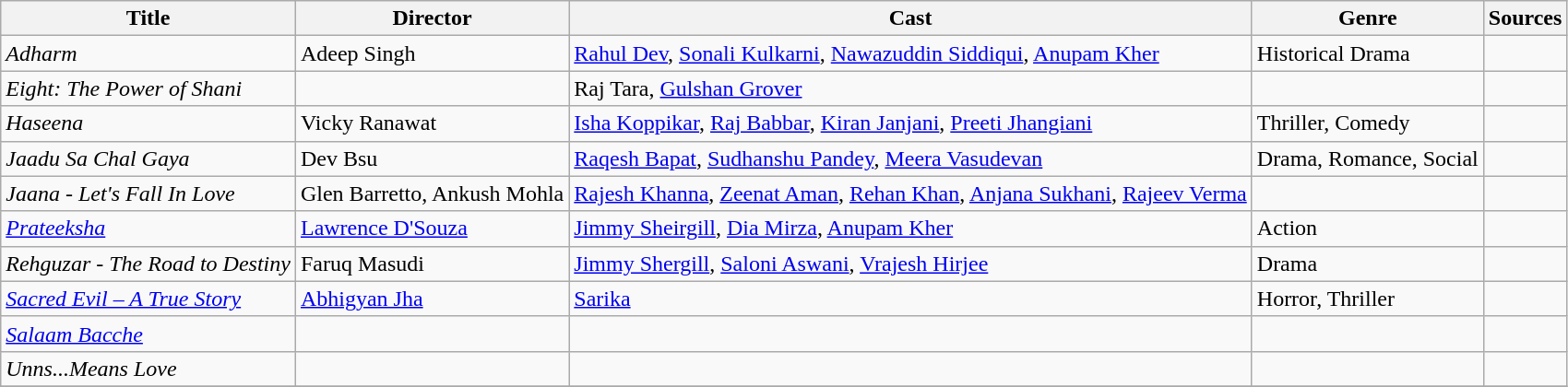<table class="wikitable">
<tr>
<th>Title</th>
<th>Director</th>
<th>Cast</th>
<th>Genre</th>
<th>Sources</th>
</tr>
<tr>
<td><em>Adharm</em></td>
<td>Adeep Singh</td>
<td><a href='#'>Rahul Dev</a>, <a href='#'>Sonali Kulkarni</a>, <a href='#'>Nawazuddin Siddiqui</a>, <a href='#'>Anupam Kher</a></td>
<td>Historical Drama</td>
<td></td>
</tr>
<tr>
<td><em>Eight: The Power of Shani</em></td>
<td></td>
<td>Raj Tara, <a href='#'>Gulshan Grover</a></td>
<td></td>
<td></td>
</tr>
<tr>
<td><em>Haseena</em></td>
<td>Vicky Ranawat</td>
<td><a href='#'>Isha Koppikar</a>, <a href='#'>Raj Babbar</a>, <a href='#'>Kiran Janjani</a>, <a href='#'>Preeti Jhangiani</a></td>
<td>Thriller, Comedy</td>
<td></td>
</tr>
<tr>
<td><em>Jaadu Sa Chal Gaya</em></td>
<td>Dev Bsu</td>
<td><a href='#'>Raqesh Bapat</a>, <a href='#'>Sudhanshu Pandey</a>, <a href='#'>Meera Vasudevan</a></td>
<td>Drama, Romance, Social</td>
<td></td>
</tr>
<tr>
<td><em>Jaana - Let's Fall In Love</em></td>
<td>Glen Barretto, Ankush Mohla</td>
<td><a href='#'>Rajesh Khanna</a>, <a href='#'>Zeenat Aman</a>, <a href='#'>Rehan Khan</a>, <a href='#'>Anjana Sukhani</a>, <a href='#'>Rajeev Verma</a></td>
<td></td>
<td></td>
</tr>
<tr>
<td><em><a href='#'>Prateeksha</a></em></td>
<td><a href='#'>Lawrence D'Souza</a></td>
<td><a href='#'>Jimmy Sheirgill</a>, <a href='#'>Dia Mirza</a>, <a href='#'>Anupam Kher</a></td>
<td>Action</td>
<td></td>
</tr>
<tr>
<td><em>Rehguzar - The Road to Destiny</em></td>
<td>Faruq Masudi</td>
<td><a href='#'>Jimmy Shergill</a>, <a href='#'>Saloni Aswani</a>, <a href='#'>Vrajesh Hirjee</a></td>
<td>Drama</td>
<td></td>
</tr>
<tr>
<td><em><a href='#'>Sacred Evil – A True Story</a></em></td>
<td><a href='#'>Abhigyan Jha</a></td>
<td><a href='#'>Sarika</a></td>
<td>Horror, Thriller</td>
<td></td>
</tr>
<tr>
<td><em><a href='#'>Salaam Bacche</a></em></td>
<td></td>
<td></td>
<td></td>
<td></td>
</tr>
<tr>
<td><em>Unns...Means Love</em></td>
<td></td>
<td></td>
<td></td>
<td></td>
</tr>
<tr>
</tr>
</table>
